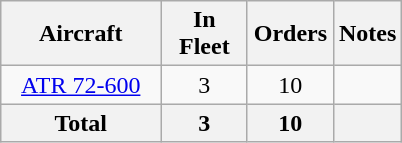<table class="wikitable" style="margin:1em auto; border-collapse:collapse;text-align:center">
<tr>
<th width="100pt">Aircraft</th>
<th width="50pt">In Fleet</th>
<th width="50pt">Orders</th>
<th>Notes</th>
</tr>
<tr>
<td><a href='#'>ATR 72-600</a></td>
<td align="center">3</td>
<td align="center">10</td>
<td></td>
</tr>
<tr>
<th>Total</th>
<th>3</th>
<th>10</th>
<th></th>
</tr>
</table>
